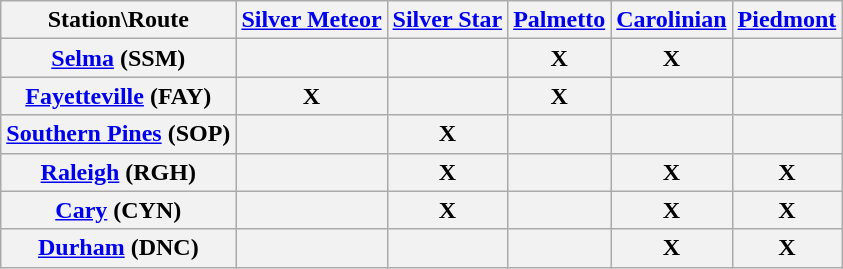<table class="wikitable">
<tr>
<th>Station\Route</th>
<th><a href='#'>Silver Meteor</a></th>
<th><a href='#'>Silver Star</a></th>
<th><a href='#'>Palmetto</a></th>
<th><a href='#'>Carolinian</a></th>
<th><a href='#'>Piedmont</a></th>
</tr>
<tr>
<th><a href='#'>Selma</a> (SSM)</th>
<th></th>
<th></th>
<th>X</th>
<th>X</th>
<th></th>
</tr>
<tr>
<th><a href='#'>Fayetteville</a> (FAY)</th>
<th>X</th>
<th></th>
<th>X</th>
<th></th>
<th></th>
</tr>
<tr>
<th><a href='#'>Southern Pines</a> (SOP)</th>
<th></th>
<th>X</th>
<th></th>
<th></th>
<th></th>
</tr>
<tr>
<th><a href='#'>Raleigh</a> (RGH)</th>
<th></th>
<th>X</th>
<th></th>
<th>X</th>
<th>X</th>
</tr>
<tr>
<th><a href='#'>Cary</a> (CYN)</th>
<th></th>
<th>X</th>
<th></th>
<th>X</th>
<th>X</th>
</tr>
<tr>
<th><a href='#'>Durham</a> (DNC)</th>
<th></th>
<th></th>
<th></th>
<th>X</th>
<th>X</th>
</tr>
</table>
